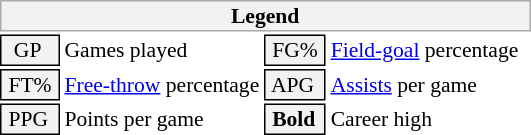<table class="toccolours" style="font-size: 90%; white-space: nowrap;">
<tr>
<th colspan="6" style="background:#f2f2f2; border:1px solid #aaa;">Legend</th>
</tr>
<tr>
<td style="background:#f2f2f2; border:1px solid black;">  GP</td>
<td>Games played</td>
<td style="background:#f2f2f2; border:1px solid black;"> FG% </td>
<td style="padding-right: 8px"><a href='#'>Field-goal</a> percentage</td>
</tr>
<tr>
<td style="background:#f2f2f2; border:1px solid black;"> FT% </td>
<td><a href='#'>Free-throw</a> percentage</td>
<td style="background:#f2f2f2; border:1px solid black;"> APG </td>
<td><a href='#'>Assists</a> per game</td>
</tr>
<tr>
<td style="background:#f2f2f2; border:1px solid black;"> PPG </td>
<td>Points per game</td>
<td style="background-color: #F2F2F2; border: 1px solid black"> <strong>Bold</strong> </td>
<td>Career high</td>
</tr>
<tr>
</tr>
</table>
